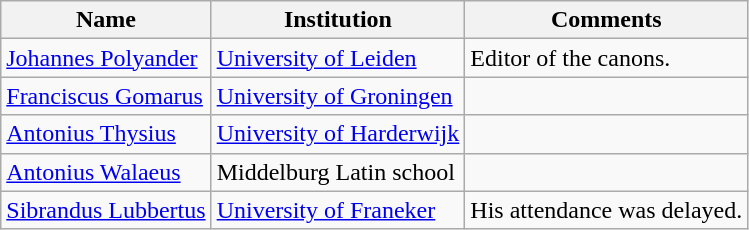<table class="wikitable sortable">
<tr>
<th>Name</th>
<th>Institution</th>
<th>Comments</th>
</tr>
<tr>
<td><a href='#'>Johannes Polyander</a></td>
<td><a href='#'>University of Leiden</a></td>
<td>Editor of the canons.</td>
</tr>
<tr>
<td><a href='#'>Franciscus Gomarus</a></td>
<td><a href='#'>University of Groningen</a></td>
<td></td>
</tr>
<tr>
<td><a href='#'>Antonius Thysius</a></td>
<td><a href='#'>University of Harderwijk</a></td>
<td></td>
</tr>
<tr>
<td><a href='#'>Antonius Walaeus</a></td>
<td>Middelburg Latin school</td>
<td></td>
</tr>
<tr>
<td><a href='#'>Sibrandus Lubbertus</a></td>
<td><a href='#'>University of Franeker</a></td>
<td>His attendance was delayed.</td>
</tr>
</table>
